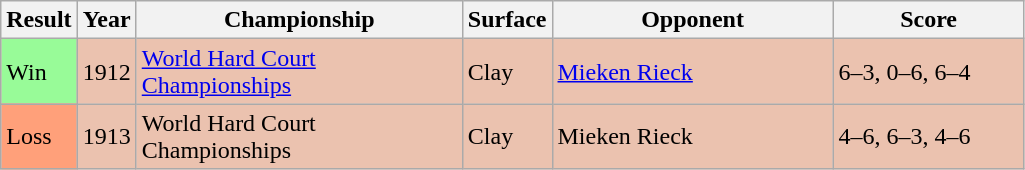<table class='sortable wikitable'>
<tr>
<th style="width:40px">Result</th>
<th style="width:30px">Year</th>
<th style="width:210px">Championship</th>
<th style="width:50px">Surface</th>
<th style="width:180px">Opponent</th>
<th style="width:120px" class="unsortable">Score</th>
</tr>
<tr style="background:#ebc2af;">
<td style="background:#98fb98;">Win</td>
<td>1912</td>
<td><a href='#'>World Hard Court Championships</a></td>
<td>Clay</td>
<td>  <a href='#'>Mieken Rieck</a></td>
<td>6–3, 0–6, 6–4</td>
</tr>
<tr style="background:#ebc2af;">
<td style="background:#ffa07a;">Loss</td>
<td>1913</td>
<td>World Hard Court Championships</td>
<td>Clay</td>
<td> Mieken Rieck</td>
<td>4–6, 6–3, 4–6</td>
</tr>
</table>
